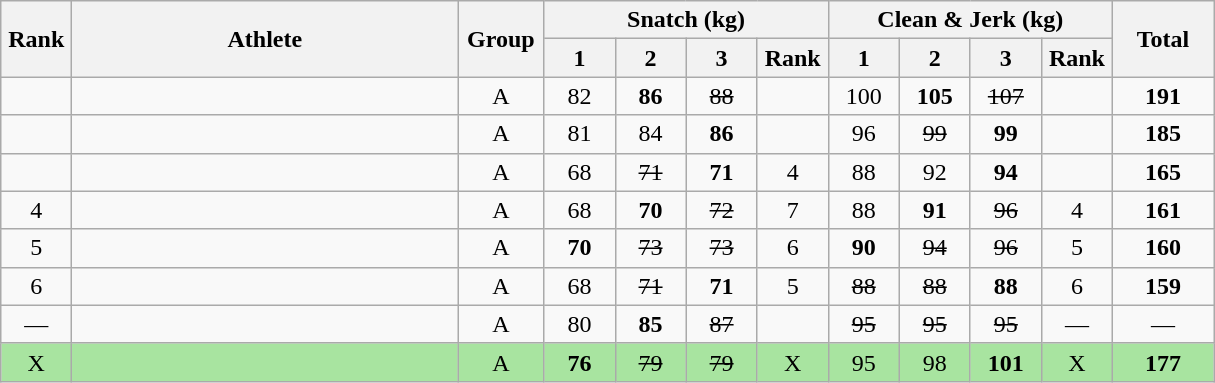<table class = "wikitable" style="text-align:center;">
<tr>
<th rowspan=2 width=40>Rank</th>
<th rowspan=2 width=250>Athlete</th>
<th rowspan=2 width=50>Group</th>
<th colspan=4>Snatch (kg)</th>
<th colspan=4>Clean & Jerk (kg)</th>
<th rowspan=2 width=60>Total</th>
</tr>
<tr>
<th width=40>1</th>
<th width=40>2</th>
<th width=40>3</th>
<th width=40>Rank</th>
<th width=40>1</th>
<th width=40>2</th>
<th width=40>3</th>
<th width=40>Rank</th>
</tr>
<tr>
<td></td>
<td align=left></td>
<td>A</td>
<td>82</td>
<td><strong>86</strong></td>
<td><s>88</s></td>
<td></td>
<td>100</td>
<td><strong>105</strong></td>
<td><s>107</s></td>
<td></td>
<td><strong>191</strong></td>
</tr>
<tr>
<td></td>
<td align=left></td>
<td>A</td>
<td>81</td>
<td>84</td>
<td><strong>86</strong></td>
<td></td>
<td>96</td>
<td><s>99</s></td>
<td><strong>99</strong></td>
<td></td>
<td><strong>185</strong></td>
</tr>
<tr>
<td></td>
<td align=left></td>
<td>A</td>
<td>68</td>
<td><s>71</s></td>
<td><strong>71</strong></td>
<td>4</td>
<td>88</td>
<td>92</td>
<td><strong>94</strong></td>
<td></td>
<td><strong>165</strong></td>
</tr>
<tr>
<td>4</td>
<td align=left></td>
<td>A</td>
<td>68</td>
<td><strong>70</strong></td>
<td><s>72</s></td>
<td>7</td>
<td>88</td>
<td><strong>91</strong></td>
<td><s>96</s></td>
<td>4</td>
<td><strong>161</strong></td>
</tr>
<tr>
<td>5</td>
<td align=left></td>
<td>A</td>
<td><strong>70</strong></td>
<td><s>73</s></td>
<td><s>73</s></td>
<td>6</td>
<td><strong>90</strong></td>
<td><s>94</s></td>
<td><s>96</s></td>
<td>5</td>
<td><strong>160</strong></td>
</tr>
<tr>
<td>6</td>
<td align=left></td>
<td>A</td>
<td>68</td>
<td><s>71</s></td>
<td><strong>71</strong></td>
<td>5</td>
<td><s>88</s></td>
<td><s>88</s></td>
<td><strong>88</strong></td>
<td>6</td>
<td><strong>159</strong></td>
</tr>
<tr>
<td>—</td>
<td align=left></td>
<td>A</td>
<td>80</td>
<td><strong>85</strong></td>
<td><s>87</s></td>
<td></td>
<td><s>95</s></td>
<td><s>95</s></td>
<td><s>95</s></td>
<td>—</td>
<td>—</td>
</tr>
<tr bgcolor=#A8E4A0>
<td>X</td>
<td align=left></td>
<td>A</td>
<td><strong>76</strong></td>
<td><s>79</s></td>
<td><s>79</s></td>
<td>X</td>
<td>95</td>
<td>98</td>
<td><strong>101</strong></td>
<td>X</td>
<td><strong>177</strong></td>
</tr>
</table>
